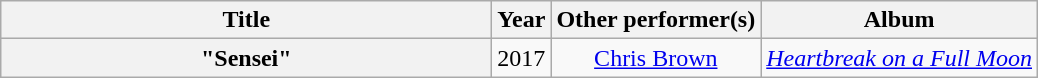<table class="wikitable plainrowheaders" style="text-align:center;">
<tr>
<th scope="col" style="width:20em;">Title</th>
<th scope="col">Year</th>
<th scope="col">Other performer(s)</th>
<th scope="col">Album</th>
</tr>
<tr>
<th scope="row">"Sensei"</th>
<td>2017</td>
<td><a href='#'>Chris Brown</a></td>
<td><em><a href='#'>Heartbreak on a Full Moon</a></em></td>
</tr>
</table>
